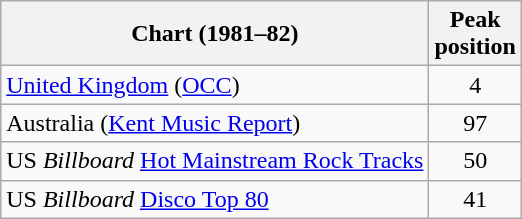<table class="wikitable sortable plainrowheaders">
<tr>
<th scope="col">Chart (1981–82)</th>
<th scope="col">Peak<br>position</th>
</tr>
<tr>
<td><a href='#'>United Kingdom</a> (<a href='#'>OCC</a>)</td>
<td style="text-align:center;">4</td>
</tr>
<tr>
<td>Australia (<a href='#'>Kent Music Report</a>)</td>
<td style="text-align:center;">97</td>
</tr>
<tr>
<td>US <em>Billboard</em> <a href='#'>Hot Mainstream Rock Tracks</a></td>
<td align="center">50</td>
</tr>
<tr>
<td align="left">US <em>Billboard</em> <a href='#'>Disco Top 80</a></td>
<td style="text-align:center;">41</td>
</tr>
</table>
